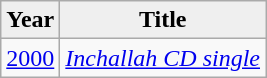<table class="wikitable">
<tr>
<th style="background:#efefef;">Year</th>
<th style="background:#efefef;">Title</th>
</tr>
<tr>
<td><a href='#'>2000</a></td>
<td style="text-align:center;"><em><a href='#'>Inchallah CD single</a></em></td>
</tr>
</table>
